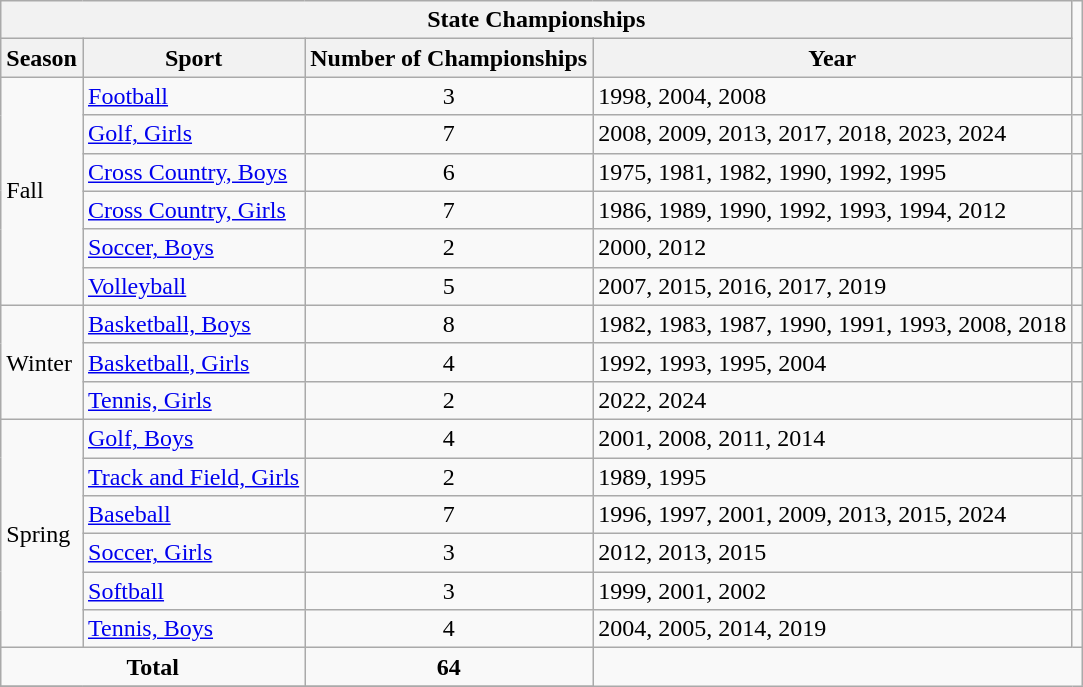<table class="wikitable">
<tr>
<th colspan="4">State Championships</th>
</tr>
<tr>
<th>Season</th>
<th>Sport</th>
<th>Number of Championships</th>
<th>Year</th>
</tr>
<tr>
<td rowspan="6">Fall</td>
<td><a href='#'>Football</a></td>
<td align="center">3</td>
<td>1998, 2004, 2008</td>
<td align="center"></td>
</tr>
<tr>
<td><a href='#'>Golf, Girls</a></td>
<td align="center">7</td>
<td>2008, 2009, 2013, 2017, 2018, 2023, 2024</td>
<td align="center"></td>
</tr>
<tr>
<td><a href='#'>Cross Country, Boys</a></td>
<td align="center">6</td>
<td>1975, 1981, 1982, 1990, 1992, 1995</td>
<td align="center"></td>
</tr>
<tr>
<td><a href='#'>Cross Country, Girls</a></td>
<td align="center">7</td>
<td>1986, 1989, 1990, 1992, 1993, 1994, 2012</td>
<td align="center"></td>
</tr>
<tr>
<td><a href='#'>Soccer, Boys</a></td>
<td align="center">2</td>
<td>2000, 2012</td>
<td align="center"></td>
</tr>
<tr>
<td><a href='#'>Volleyball</a></td>
<td align="center">5</td>
<td>2007, 2015, 2016, 2017, 2019</td>
<td align="center"></td>
</tr>
<tr>
<td rowspan="3">Winter</td>
<td><a href='#'>Basketball, Boys</a></td>
<td align="center">8</td>
<td>1982, 1983, 1987, 1990, 1991, 1993, 2008, 2018</td>
<td align="center"></td>
</tr>
<tr>
<td><a href='#'>Basketball, Girls</a></td>
<td align="center">4</td>
<td>1992, 1993, 1995, 2004</td>
<td align="center"></td>
</tr>
<tr>
<td><a href='#'>Tennis, Girls</a></td>
<td align="center">2</td>
<td>2022, 2024</td>
<td align="center"></td>
</tr>
<tr>
<td rowspan="6">Spring</td>
<td><a href='#'>Golf, Boys</a></td>
<td align="center">4</td>
<td>2001, 2008, 2011, 2014</td>
<td align="center"></td>
</tr>
<tr>
<td><a href='#'>Track and Field, Girls</a></td>
<td align="center">2</td>
<td>1989, 1995</td>
<td align="center"></td>
</tr>
<tr>
<td><a href='#'>Baseball</a></td>
<td align="center">7</td>
<td>1996, 1997, 2001, 2009, 2013, 2015, 2024</td>
<td align="center"></td>
</tr>
<tr>
<td><a href='#'>Soccer, Girls</a></td>
<td align="center">3</td>
<td>2012, 2013, 2015</td>
<td align="center"></td>
</tr>
<tr>
<td><a href='#'>Softball</a></td>
<td align="center">3</td>
<td>1999, 2001, 2002</td>
<td align="center"></td>
</tr>
<tr>
<td><a href='#'>Tennis, Boys</a></td>
<td align="center">4</td>
<td>2004, 2005, 2014, 2019</td>
<td align="center"></td>
</tr>
<tr>
<td align="center" colspan="2"><strong>Total</strong></td>
<td align="center"><strong>64</strong></td>
</tr>
<tr>
</tr>
</table>
